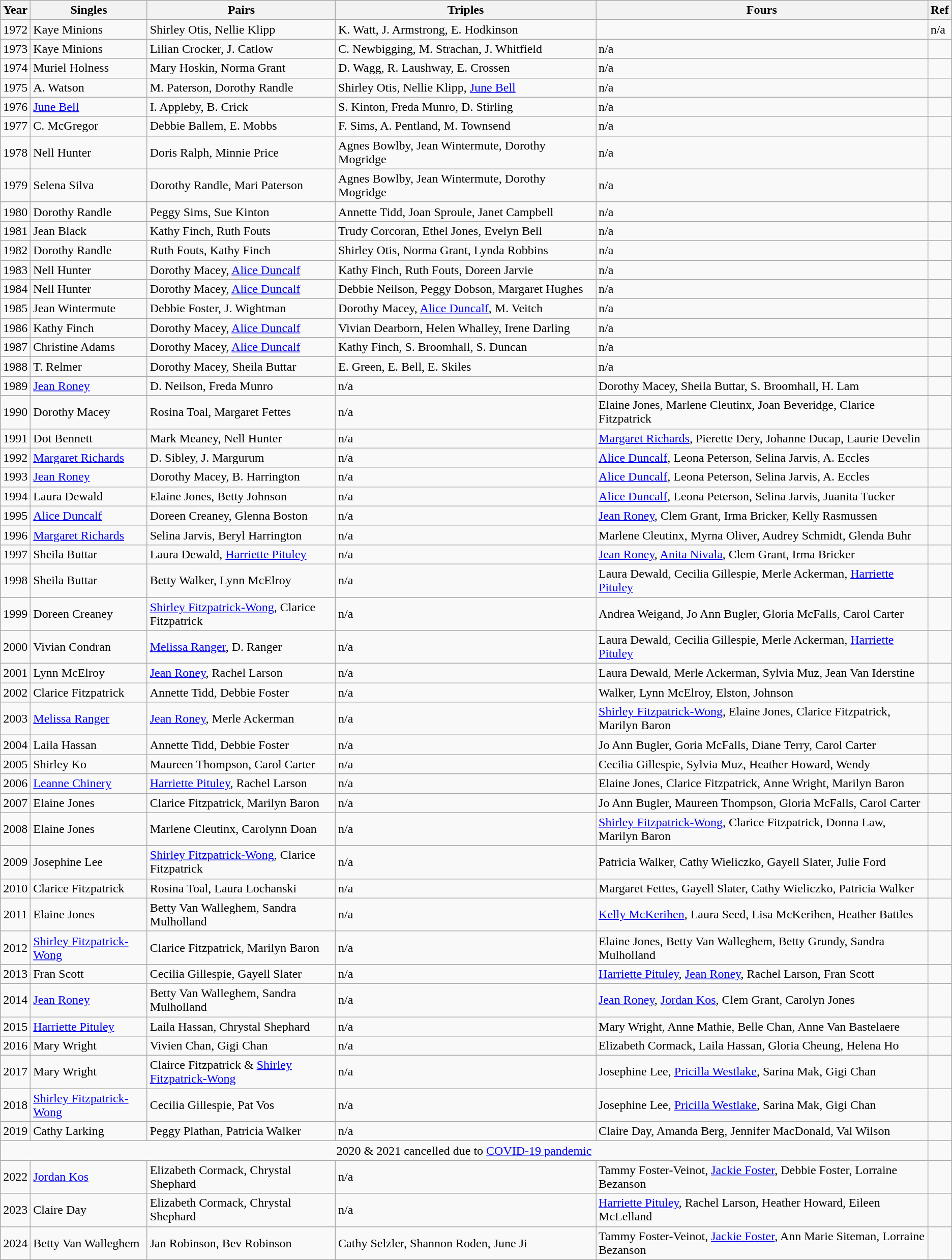<table class="wikitable">
<tr>
<th width="30">Year</th>
<th width="150">Singles</th>
<th width="250">Pairs</th>
<th width="350">Triples</th>
<th width="450">Fours</th>
<th width="20">Ref</th>
</tr>
<tr>
<td align=center>1972</td>
<td>Kaye Minions</td>
<td>Shirley Otis, Nellie Klipp</td>
<td>K. Watt, J. Armstrong, E. Hodkinson</td>
<td></td>
<td>n/a</td>
</tr>
<tr>
<td align=center>1973</td>
<td>Kaye Minions</td>
<td>Lilian Crocker, J. Catlow</td>
<td>C. Newbigging, M. Strachan, J. Whitfield</td>
<td>n/a</td>
<td></td>
</tr>
<tr>
<td align=center>1974</td>
<td>Muriel Holness</td>
<td>Mary Hoskin, Norma Grant</td>
<td>D. Wagg, R. Laushway, E. Crossen</td>
<td>n/a</td>
<td></td>
</tr>
<tr>
<td align=center>1975</td>
<td>A. Watson</td>
<td>M. Paterson, Dorothy Randle</td>
<td>Shirley Otis, Nellie Klipp, <a href='#'>June Bell</a></td>
<td>n/a</td>
<td></td>
</tr>
<tr>
<td align=center>1976</td>
<td><a href='#'>June Bell</a></td>
<td>I. Appleby, B. Crick</td>
<td>S. Kinton, Freda Munro, D. Stirling</td>
<td>n/a</td>
<td></td>
</tr>
<tr>
<td align=center>1977</td>
<td>C. McGregor</td>
<td>Debbie Ballem, E. Mobbs</td>
<td>F. Sims, A. Pentland, M. Townsend</td>
<td>n/a</td>
<td></td>
</tr>
<tr>
<td align=center>1978</td>
<td>Nell Hunter</td>
<td>Doris Ralph, Minnie Price</td>
<td>Agnes Bowlby, Jean Wintermute, Dorothy Mogridge</td>
<td>n/a</td>
<td></td>
</tr>
<tr>
<td align=center>1979</td>
<td>Selena Silva</td>
<td>Dorothy Randle, Mari Paterson</td>
<td>Agnes Bowlby, Jean Wintermute, Dorothy Mogridge</td>
<td>n/a</td>
<td></td>
</tr>
<tr>
<td align=center>1980</td>
<td>Dorothy Randle</td>
<td>Peggy Sims, Sue Kinton</td>
<td>Annette Tidd, Joan Sproule, Janet Campbell</td>
<td>n/a</td>
<td></td>
</tr>
<tr>
<td align=center>1981</td>
<td>Jean Black</td>
<td>Kathy Finch, Ruth Fouts</td>
<td>Trudy Corcoran, Ethel Jones, Evelyn Bell</td>
<td>n/a</td>
<td></td>
</tr>
<tr>
<td align=center>1982</td>
<td>Dorothy Randle</td>
<td>Ruth Fouts, Kathy Finch</td>
<td>Shirley Otis, Norma Grant, Lynda Robbins</td>
<td>n/a</td>
<td></td>
</tr>
<tr>
<td align=center>1983</td>
<td>Nell Hunter</td>
<td>Dorothy Macey, <a href='#'>Alice Duncalf</a></td>
<td>Kathy Finch, Ruth Fouts, Doreen Jarvie</td>
<td>n/a</td>
<td></td>
</tr>
<tr>
<td align=center>1984</td>
<td>Nell Hunter</td>
<td>Dorothy Macey, <a href='#'>Alice Duncalf</a></td>
<td>Debbie Neilson, Peggy Dobson, Margaret Hughes</td>
<td>n/a</td>
<td></td>
</tr>
<tr>
<td align=center>1985</td>
<td>Jean Wintermute</td>
<td>Debbie Foster, J. Wightman</td>
<td>Dorothy Macey, <a href='#'>Alice Duncalf</a>, M. Veitch</td>
<td>n/a</td>
<td></td>
</tr>
<tr>
<td align=center>1986</td>
<td>Kathy Finch</td>
<td>Dorothy Macey, <a href='#'>Alice Duncalf</a></td>
<td>Vivian Dearborn, Helen Whalley, Irene Darling</td>
<td>n/a</td>
<td></td>
</tr>
<tr>
<td align=center>1987</td>
<td>Christine Adams</td>
<td>Dorothy Macey, <a href='#'>Alice Duncalf</a></td>
<td>Kathy Finch, S. Broomhall, S. Duncan</td>
<td>n/a</td>
<td></td>
</tr>
<tr>
<td align=center>1988</td>
<td>T. Relmer</td>
<td>Dorothy Macey, Sheila Buttar</td>
<td>E. Green, E. Bell, E. Skiles</td>
<td>n/a</td>
<td></td>
</tr>
<tr>
<td align=center>1989</td>
<td><a href='#'>Jean Roney</a></td>
<td>D. Neilson, Freda Munro</td>
<td>n/a</td>
<td>Dorothy Macey, Sheila Buttar, S. Broomhall, H. Lam</td>
<td></td>
</tr>
<tr>
<td align=center>1990</td>
<td>Dorothy Macey</td>
<td>Rosina Toal, Margaret Fettes</td>
<td>n/a</td>
<td>Elaine Jones, Marlene Cleutinx, Joan Beveridge, Clarice Fitzpatrick</td>
<td></td>
</tr>
<tr>
<td align=center>1991</td>
<td>Dot Bennett</td>
<td>Mark Meaney, Nell Hunter</td>
<td>n/a</td>
<td><a href='#'>Margaret Richards</a>, Pierette Dery, Johanne Ducap, Laurie Develin</td>
<td></td>
</tr>
<tr>
<td align=center>1992</td>
<td><a href='#'>Margaret Richards</a></td>
<td>D. Sibley, J. Margurum</td>
<td>n/a</td>
<td><a href='#'>Alice Duncalf</a>, Leona Peterson, Selina Jarvis, A. Eccles</td>
<td></td>
</tr>
<tr>
<td align=center>1993</td>
<td><a href='#'>Jean Roney</a></td>
<td>Dorothy Macey, B. Harrington</td>
<td>n/a</td>
<td><a href='#'>Alice Duncalf</a>, Leona Peterson, Selina Jarvis, A. Eccles</td>
<td></td>
</tr>
<tr>
<td align=center>1994</td>
<td>Laura Dewald</td>
<td>Elaine Jones, Betty Johnson</td>
<td>n/a</td>
<td><a href='#'>Alice Duncalf</a>, Leona Peterson, Selina Jarvis, Juanita Tucker</td>
<td></td>
</tr>
<tr>
<td align=center>1995</td>
<td><a href='#'>Alice Duncalf</a></td>
<td>Doreen Creaney, Glenna Boston</td>
<td>n/a</td>
<td><a href='#'>Jean Roney</a>, Clem Grant, Irma Bricker, Kelly Rasmussen</td>
<td></td>
</tr>
<tr>
<td align=center>1996</td>
<td><a href='#'>Margaret Richards</a></td>
<td>Selina Jarvis, Beryl Harrington</td>
<td>n/a</td>
<td>Marlene Cleutinx, Myrna Oliver, Audrey Schmidt, Glenda Buhr</td>
<td></td>
</tr>
<tr>
<td align=center>1997</td>
<td>Sheila Buttar</td>
<td>Laura Dewald, <a href='#'>Harriette Pituley</a></td>
<td>n/a</td>
<td><a href='#'>Jean Roney</a>, <a href='#'>Anita Nivala</a>, Clem Grant, Irma Bricker</td>
<td></td>
</tr>
<tr>
<td align=center>1998</td>
<td>Sheila Buttar</td>
<td>Betty Walker, Lynn McElroy</td>
<td>n/a</td>
<td>Laura Dewald, Cecilia Gillespie, Merle Ackerman, <a href='#'>Harriette Pituley</a></td>
<td></td>
</tr>
<tr>
<td align=center>1999</td>
<td>Doreen Creaney</td>
<td><a href='#'>Shirley Fitzpatrick-Wong</a>, Clarice Fitzpatrick</td>
<td>n/a</td>
<td>Andrea Weigand, Jo Ann Bugler, Gloria McFalls, Carol Carter</td>
<td></td>
</tr>
<tr>
<td align=center>2000</td>
<td>Vivian Condran</td>
<td><a href='#'>Melissa Ranger</a>, D. Ranger</td>
<td>n/a</td>
<td>Laura Dewald, Cecilia Gillespie, Merle Ackerman, <a href='#'>Harriette Pituley</a></td>
<td></td>
</tr>
<tr>
<td align=center>2001</td>
<td>Lynn McElroy</td>
<td><a href='#'>Jean Roney</a>, Rachel Larson</td>
<td>n/a</td>
<td>Laura Dewald, Merle Ackerman, Sylvia Muz, Jean Van Iderstine</td>
<td></td>
</tr>
<tr>
<td align=center>2002</td>
<td>Clarice Fitzpatrick</td>
<td>Annette Tidd, Debbie Foster</td>
<td>n/a</td>
<td>Walker, Lynn McElroy, Elston, Johnson</td>
<td></td>
</tr>
<tr>
<td align=center>2003</td>
<td><a href='#'>Melissa Ranger</a></td>
<td><a href='#'>Jean Roney</a>, Merle Ackerman</td>
<td>n/a</td>
<td><a href='#'>Shirley Fitzpatrick-Wong</a>, Elaine Jones, Clarice Fitzpatrick, Marilyn Baron</td>
<td></td>
</tr>
<tr>
<td align=center>2004</td>
<td>Laila Hassan</td>
<td>Annette Tidd, Debbie Foster</td>
<td>n/a</td>
<td>Jo Ann Bugler, Goria McFalls, Diane Terry, Carol Carter</td>
<td></td>
</tr>
<tr>
<td align=center>2005</td>
<td>Shirley Ko</td>
<td>Maureen Thompson, Carol Carter</td>
<td>n/a</td>
<td>Cecilia Gillespie, Sylvia Muz, Heather Howard, Wendy</td>
<td></td>
</tr>
<tr>
<td align=center>2006</td>
<td><a href='#'>Leanne Chinery</a></td>
<td><a href='#'>Harriette Pituley</a>, Rachel Larson</td>
<td>n/a</td>
<td>Elaine Jones, Clarice Fitzpatrick, Anne Wright, Marilyn Baron</td>
<td></td>
</tr>
<tr>
<td align=center>2007</td>
<td>Elaine Jones</td>
<td>Clarice Fitzpatrick, Marilyn Baron</td>
<td>n/a</td>
<td>Jo Ann Bugler, Maureen Thompson, Gloria McFalls, Carol Carter</td>
<td></td>
</tr>
<tr>
<td align=center>2008</td>
<td>Elaine Jones</td>
<td>Marlene Cleutinx, Carolynn Doan</td>
<td>n/a</td>
<td><a href='#'>Shirley Fitzpatrick-Wong</a>, Clarice Fitzpatrick, Donna Law, Marilyn Baron</td>
<td></td>
</tr>
<tr>
<td align=center>2009</td>
<td>Josephine Lee</td>
<td><a href='#'>Shirley Fitzpatrick-Wong</a>, Clarice Fitzpatrick</td>
<td>n/a</td>
<td>Patricia Walker, Cathy Wieliczko, Gayell Slater, Julie Ford</td>
<td></td>
</tr>
<tr>
<td align=center>2010</td>
<td>Clarice Fitzpatrick</td>
<td>Rosina Toal, Laura Lochanski</td>
<td>n/a</td>
<td>Margaret Fettes, Gayell Slater, Cathy Wieliczko, Patricia Walker</td>
<td></td>
</tr>
<tr>
<td align=center>2011</td>
<td>Elaine Jones</td>
<td>Betty Van Walleghem, Sandra Mulholland</td>
<td>n/a</td>
<td><a href='#'>Kelly McKerihen</a>, Laura Seed, Lisa McKerihen, Heather Battles</td>
<td></td>
</tr>
<tr>
<td align=center>2012</td>
<td><a href='#'>Shirley Fitzpatrick-Wong</a></td>
<td>Clarice Fitzpatrick, Marilyn Baron</td>
<td>n/a</td>
<td>Elaine Jones, Betty Van Walleghem, Betty Grundy, Sandra Mulholland</td>
<td></td>
</tr>
<tr>
<td align=center>2013</td>
<td>Fran Scott</td>
<td>Cecilia Gillespie, Gayell Slater</td>
<td>n/a</td>
<td><a href='#'>Harriette Pituley</a>, <a href='#'>Jean Roney</a>, Rachel Larson, Fran Scott</td>
<td></td>
</tr>
<tr>
<td align=center>2014</td>
<td><a href='#'>Jean Roney</a></td>
<td>Betty Van Walleghem, Sandra Mulholland</td>
<td>n/a</td>
<td><a href='#'>Jean Roney</a>, <a href='#'>Jordan Kos</a>, Clem Grant, Carolyn Jones</td>
<td></td>
</tr>
<tr>
<td align=center>2015</td>
<td><a href='#'>Harriette Pituley</a></td>
<td>Laila Hassan, Chrystal Shephard</td>
<td>n/a</td>
<td>Mary Wright, Anne Mathie, Belle Chan, Anne Van Bastelaere</td>
<td></td>
</tr>
<tr>
<td align=center>2016</td>
<td>Mary Wright</td>
<td>Vivien Chan, Gigi Chan</td>
<td>n/a</td>
<td>Elizabeth Cormack, Laila Hassan, Gloria Cheung, Helena Ho</td>
<td></td>
</tr>
<tr>
<td align=center>2017</td>
<td>Mary Wright</td>
<td>Clairce Fitzpatrick & <a href='#'>Shirley Fitzpatrick-Wong</a></td>
<td>n/a</td>
<td>Josephine Lee, <a href='#'>Pricilla Westlake</a>, Sarina Mak, Gigi Chan</td>
<td></td>
</tr>
<tr>
<td align=center>2018</td>
<td><a href='#'>Shirley Fitzpatrick-Wong</a></td>
<td>Cecilia Gillespie, Pat Vos</td>
<td>n/a</td>
<td>Josephine Lee, <a href='#'>Pricilla Westlake</a>, Sarina Mak, Gigi Chan</td>
<td></td>
</tr>
<tr>
<td align=center>2019</td>
<td>Cathy Larking</td>
<td>Peggy Plathan, Patricia Walker</td>
<td>n/a</td>
<td>Claire Day, Amanda Berg, Jennifer MacDonald, Val Wilson</td>
<td></td>
</tr>
<tr align=center>
<td colspan=5>2020 & 2021 cancelled due to <a href='#'>COVID-19 pandemic</a></td>
<td></td>
</tr>
<tr>
<td align=center>2022</td>
<td><a href='#'>Jordan Kos</a></td>
<td>Elizabeth Cormack, Chrystal Shephard</td>
<td>n/a</td>
<td>Tammy Foster-Veinot, <a href='#'>Jackie Foster</a>, Debbie Foster, Lorraine Bezanson</td>
<td></td>
</tr>
<tr>
<td align=center>2023</td>
<td>Claire Day</td>
<td>Elizabeth Cormack, Chrystal Shephard</td>
<td>n/a</td>
<td><a href='#'>Harriette Pituley</a>, Rachel Larson, Heather Howard, Eileen McLelland</td>
<td></td>
</tr>
<tr>
<td align=center>2024</td>
<td>Betty Van Walleghem</td>
<td>Jan Robinson, Bev Robinson</td>
<td>Cathy Selzler, Shannon Roden, June Ji</td>
<td>Tammy Foster-Veinot, <a href='#'>Jackie Foster</a>, Ann Marie Siteman, Lorraine Bezanson</td>
<td></td>
</tr>
</table>
